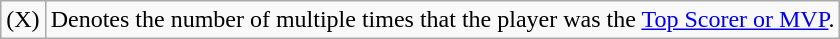<table class="wikitable">
<tr>
<td>(X)</td>
<td>Denotes the number of multiple times that the player was the <a href='#'>Top Scorer or MVP</a>.</td>
</tr>
</table>
